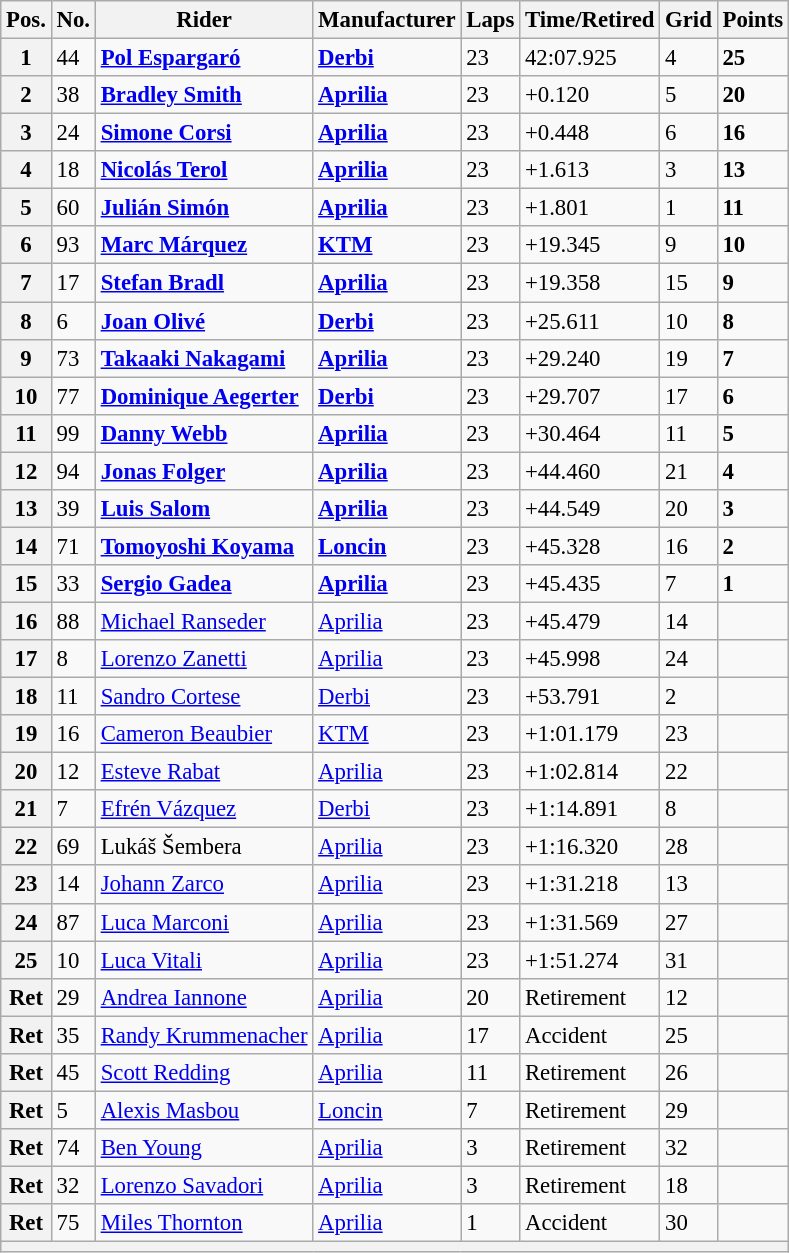<table class="wikitable" style="font-size: 95%;">
<tr>
<th>Pos.</th>
<th>No.</th>
<th>Rider</th>
<th>Manufacturer</th>
<th>Laps</th>
<th>Time/Retired</th>
<th>Grid</th>
<th>Points</th>
</tr>
<tr>
<th>1</th>
<td>44</td>
<td> <strong><a href='#'>Pol Espargaró</a></strong></td>
<td><strong><a href='#'>Derbi</a></strong></td>
<td>23</td>
<td>42:07.925</td>
<td>4</td>
<td><strong>25</strong></td>
</tr>
<tr>
<th>2</th>
<td>38</td>
<td> <strong><a href='#'>Bradley Smith</a></strong></td>
<td><strong><a href='#'>Aprilia</a></strong></td>
<td>23</td>
<td>+0.120</td>
<td>5</td>
<td><strong>20</strong></td>
</tr>
<tr>
<th>3</th>
<td>24</td>
<td> <strong><a href='#'>Simone Corsi</a></strong></td>
<td><strong><a href='#'>Aprilia</a></strong></td>
<td>23</td>
<td>+0.448</td>
<td>6</td>
<td><strong>16</strong></td>
</tr>
<tr>
<th>4</th>
<td>18</td>
<td> <strong><a href='#'>Nicolás Terol</a></strong></td>
<td><strong><a href='#'>Aprilia</a></strong></td>
<td>23</td>
<td>+1.613</td>
<td>3</td>
<td><strong>13</strong></td>
</tr>
<tr>
<th>5</th>
<td>60</td>
<td> <strong><a href='#'>Julián Simón</a></strong></td>
<td><strong><a href='#'>Aprilia</a></strong></td>
<td>23</td>
<td>+1.801</td>
<td>1</td>
<td><strong>11</strong></td>
</tr>
<tr>
<th>6</th>
<td>93</td>
<td> <strong><a href='#'>Marc Márquez</a></strong></td>
<td><strong><a href='#'>KTM</a></strong></td>
<td>23</td>
<td>+19.345</td>
<td>9</td>
<td><strong>10</strong></td>
</tr>
<tr>
<th>7</th>
<td>17</td>
<td> <strong><a href='#'>Stefan Bradl</a></strong></td>
<td><strong><a href='#'>Aprilia</a></strong></td>
<td>23</td>
<td>+19.358</td>
<td>15</td>
<td><strong>9</strong></td>
</tr>
<tr>
<th>8</th>
<td>6</td>
<td> <strong><a href='#'>Joan Olivé</a></strong></td>
<td><strong><a href='#'>Derbi</a></strong></td>
<td>23</td>
<td>+25.611</td>
<td>10</td>
<td><strong>8</strong></td>
</tr>
<tr>
<th>9</th>
<td>73</td>
<td> <strong><a href='#'>Takaaki Nakagami</a></strong></td>
<td><strong><a href='#'>Aprilia</a></strong></td>
<td>23</td>
<td>+29.240</td>
<td>19</td>
<td><strong>7</strong></td>
</tr>
<tr>
<th>10</th>
<td>77</td>
<td> <strong><a href='#'>Dominique Aegerter</a></strong></td>
<td><strong><a href='#'>Derbi</a></strong></td>
<td>23</td>
<td>+29.707</td>
<td>17</td>
<td><strong>6</strong></td>
</tr>
<tr>
<th>11</th>
<td>99</td>
<td> <strong><a href='#'>Danny Webb</a></strong></td>
<td><strong><a href='#'>Aprilia</a></strong></td>
<td>23</td>
<td>+30.464</td>
<td>11</td>
<td><strong>5</strong></td>
</tr>
<tr>
<th>12</th>
<td>94</td>
<td> <strong><a href='#'>Jonas Folger</a></strong></td>
<td><strong><a href='#'>Aprilia</a></strong></td>
<td>23</td>
<td>+44.460</td>
<td>21</td>
<td><strong>4</strong></td>
</tr>
<tr>
<th>13</th>
<td>39</td>
<td> <strong><a href='#'>Luis Salom</a></strong></td>
<td><strong><a href='#'>Aprilia</a></strong></td>
<td>23</td>
<td>+44.549</td>
<td>20</td>
<td><strong>3</strong></td>
</tr>
<tr>
<th>14</th>
<td>71</td>
<td> <strong><a href='#'>Tomoyoshi Koyama</a></strong></td>
<td><strong><a href='#'>Loncin</a></strong></td>
<td>23</td>
<td>+45.328</td>
<td>16</td>
<td><strong>2</strong></td>
</tr>
<tr>
<th>15</th>
<td>33</td>
<td> <strong><a href='#'>Sergio Gadea</a></strong></td>
<td><strong><a href='#'>Aprilia</a></strong></td>
<td>23</td>
<td>+45.435</td>
<td>7</td>
<td><strong>1</strong></td>
</tr>
<tr>
<th>16</th>
<td>88</td>
<td> <a href='#'>Michael Ranseder</a></td>
<td><a href='#'>Aprilia</a></td>
<td>23</td>
<td>+45.479</td>
<td>14</td>
<td></td>
</tr>
<tr>
<th>17</th>
<td>8</td>
<td> <a href='#'>Lorenzo Zanetti</a></td>
<td><a href='#'>Aprilia</a></td>
<td>23</td>
<td>+45.998</td>
<td>24</td>
<td></td>
</tr>
<tr>
<th>18</th>
<td>11</td>
<td> <a href='#'>Sandro Cortese</a></td>
<td><a href='#'>Derbi</a></td>
<td>23</td>
<td>+53.791</td>
<td>2</td>
<td></td>
</tr>
<tr>
<th>19</th>
<td>16</td>
<td> <a href='#'>Cameron Beaubier</a></td>
<td><a href='#'>KTM</a></td>
<td>23</td>
<td>+1:01.179</td>
<td>23</td>
<td></td>
</tr>
<tr>
<th>20</th>
<td>12</td>
<td> <a href='#'>Esteve Rabat</a></td>
<td><a href='#'>Aprilia</a></td>
<td>23</td>
<td>+1:02.814</td>
<td>22</td>
<td></td>
</tr>
<tr>
<th>21</th>
<td>7</td>
<td> <a href='#'>Efrén Vázquez</a></td>
<td><a href='#'>Derbi</a></td>
<td>23</td>
<td>+1:14.891</td>
<td>8</td>
<td></td>
</tr>
<tr>
<th>22</th>
<td>69</td>
<td> Lukáš Šembera</td>
<td><a href='#'>Aprilia</a></td>
<td>23</td>
<td>+1:16.320</td>
<td>28</td>
<td></td>
</tr>
<tr>
<th>23</th>
<td>14</td>
<td> <a href='#'>Johann Zarco</a></td>
<td><a href='#'>Aprilia</a></td>
<td>23</td>
<td>+1:31.218</td>
<td>13</td>
<td></td>
</tr>
<tr>
<th>24</th>
<td>87</td>
<td> <a href='#'>Luca Marconi</a></td>
<td><a href='#'>Aprilia</a></td>
<td>23</td>
<td>+1:31.569</td>
<td>27</td>
<td></td>
</tr>
<tr>
<th>25</th>
<td>10</td>
<td> <a href='#'>Luca Vitali</a></td>
<td><a href='#'>Aprilia</a></td>
<td>23</td>
<td>+1:51.274</td>
<td>31</td>
<td></td>
</tr>
<tr>
<th>Ret</th>
<td>29</td>
<td> <a href='#'>Andrea Iannone</a></td>
<td><a href='#'>Aprilia</a></td>
<td>20</td>
<td>Retirement</td>
<td>12</td>
<td></td>
</tr>
<tr>
<th>Ret</th>
<td>35</td>
<td> <a href='#'>Randy Krummenacher</a></td>
<td><a href='#'>Aprilia</a></td>
<td>17</td>
<td>Accident</td>
<td>25</td>
<td></td>
</tr>
<tr>
<th>Ret</th>
<td>45</td>
<td> <a href='#'>Scott Redding</a></td>
<td><a href='#'>Aprilia</a></td>
<td>11</td>
<td>Retirement</td>
<td>26</td>
<td></td>
</tr>
<tr>
<th>Ret</th>
<td>5</td>
<td> <a href='#'>Alexis Masbou</a></td>
<td><a href='#'>Loncin</a></td>
<td>7</td>
<td>Retirement</td>
<td>29</td>
<td></td>
</tr>
<tr>
<th>Ret</th>
<td>74</td>
<td> <a href='#'>Ben Young</a></td>
<td><a href='#'>Aprilia</a></td>
<td>3</td>
<td>Retirement</td>
<td>32</td>
<td></td>
</tr>
<tr>
<th>Ret</th>
<td>32</td>
<td> <a href='#'>Lorenzo Savadori</a></td>
<td><a href='#'>Aprilia</a></td>
<td>3</td>
<td>Retirement</td>
<td>18</td>
<td></td>
</tr>
<tr>
<th>Ret</th>
<td>75</td>
<td> <a href='#'>Miles Thornton</a></td>
<td><a href='#'>Aprilia</a></td>
<td>1</td>
<td>Accident</td>
<td>30</td>
<td></td>
</tr>
<tr>
<th colspan=8></th>
</tr>
</table>
